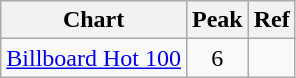<table class="wikitable">
<tr>
<th>Chart</th>
<th>Peak</th>
<th>Ref</th>
</tr>
<tr>
<td><a href='#'>Billboard Hot 100</a></td>
<td align=center>6</td>
<td align=center></td>
</tr>
</table>
